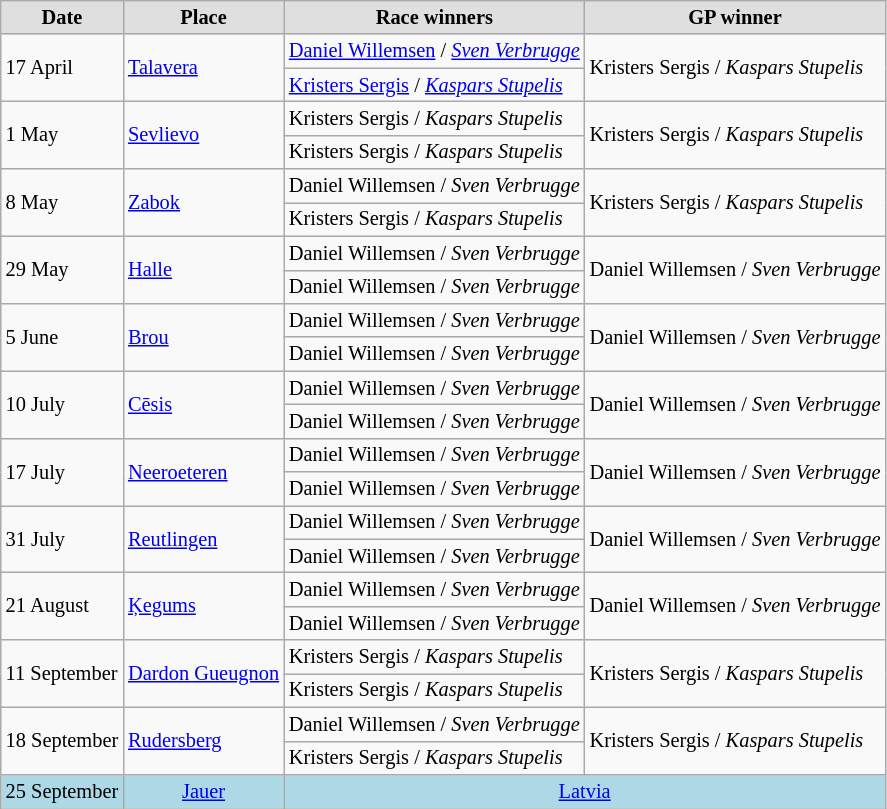<table class="wikitable" style="font-size: 85%;">
<tr align="center" style="background:#dfdfdf;">
<td><strong>Date</strong></td>
<td><strong>Place</strong></td>
<td><strong>Race winners</strong></td>
<td><strong>GP winner</strong></td>
</tr>
<tr>
<td rowspan=2>17 April</td>
<td rowspan=2> <a href='#'>Talavera</a></td>
<td> <a href='#'>Daniel Willemsen</a> /  <em><a href='#'>Sven Verbrugge</a></em></td>
<td rowspan=2> Kristers Sergis / <em>Kaspars Stupelis</em></td>
</tr>
<tr>
<td> <a href='#'>Kristers Sergis</a> / <em><a href='#'>Kaspars Stupelis</a></em></td>
</tr>
<tr>
<td rowspan=2>1 May</td>
<td rowspan=2> <a href='#'>Sevlievo</a></td>
<td> Kristers Sergis / <em>Kaspars Stupelis</em></td>
<td rowspan=2> Kristers Sergis / <em>Kaspars Stupelis</em></td>
</tr>
<tr>
<td> Kristers Sergis / <em>Kaspars Stupelis</em></td>
</tr>
<tr>
<td rowspan=2>8 May</td>
<td rowspan=2> <a href='#'>Zabok</a></td>
<td> Daniel Willemsen /  <em>Sven Verbrugge</em></td>
<td rowspan=2> Kristers Sergis / <em>Kaspars Stupelis</em></td>
</tr>
<tr>
<td> Kristers Sergis / <em>Kaspars Stupelis</em></td>
</tr>
<tr>
<td rowspan=2>29 May</td>
<td rowspan=2> <a href='#'>Halle</a></td>
<td> Daniel Willemsen /  <em>Sven Verbrugge</em></td>
<td rowspan=2> Daniel Willemsen /  <em>Sven Verbrugge</em></td>
</tr>
<tr>
<td> Daniel Willemsen /  <em>Sven Verbrugge</em></td>
</tr>
<tr>
<td rowspan=2>5 June</td>
<td rowspan=2> <a href='#'>Brou</a></td>
<td> Daniel Willemsen /  <em>Sven Verbrugge</em></td>
<td rowspan=2> Daniel Willemsen /  <em>Sven Verbrugge</em></td>
</tr>
<tr>
<td> Daniel Willemsen /  <em>Sven Verbrugge</em></td>
</tr>
<tr>
<td rowspan=2>10 July</td>
<td rowspan=2> <a href='#'>Cēsis</a></td>
<td> Daniel Willemsen /  <em>Sven Verbrugge</em></td>
<td rowspan=2> Daniel Willemsen /  <em>Sven Verbrugge</em></td>
</tr>
<tr>
<td> Daniel Willemsen /  <em>Sven Verbrugge</em></td>
</tr>
<tr>
<td rowspan=2>17 July</td>
<td rowspan=2> <a href='#'>Neeroeteren</a></td>
<td> Daniel Willemsen /  <em>Sven Verbrugge</em></td>
<td rowspan=2> Daniel Willemsen /  <em>Sven Verbrugge</em></td>
</tr>
<tr>
<td> Daniel Willemsen /  <em>Sven Verbrugge</em></td>
</tr>
<tr>
<td rowspan=2>31 July</td>
<td rowspan=2> <a href='#'>Reutlingen</a></td>
<td> Daniel Willemsen /  <em>Sven Verbrugge</em></td>
<td rowspan=2> Daniel Willemsen /  <em>Sven Verbrugge</em></td>
</tr>
<tr>
<td> Daniel Willemsen /  <em>Sven Verbrugge</em></td>
</tr>
<tr>
<td rowspan=2>21 August</td>
<td rowspan=2> <a href='#'>Ķegums</a></td>
<td> Daniel Willemsen /  <em>Sven Verbrugge</em></td>
<td rowspan=2> Daniel Willemsen /  <em>Sven Verbrugge</em></td>
</tr>
<tr>
<td> Daniel Willemsen /  <em>Sven Verbrugge</em></td>
</tr>
<tr>
<td rowspan=2>11 September</td>
<td rowspan=2> <a href='#'>Dardon Gueugnon</a></td>
<td> Kristers Sergis / <em>Kaspars Stupelis</em></td>
<td rowspan=2> Kristers Sergis / <em>Kaspars Stupelis</em></td>
</tr>
<tr>
<td> Kristers Sergis / <em>Kaspars Stupelis</em></td>
</tr>
<tr>
<td rowspan=2>18 September</td>
<td rowspan=2> <a href='#'>Rudersberg</a></td>
<td> Daniel Willemsen /  <em>Sven Verbrugge</em></td>
<td rowspan=2> Kristers Sergis / <em>Kaspars Stupelis</em></td>
</tr>
<tr>
<td> Kristers Sergis / <em>Kaspars Stupelis</em></td>
</tr>
<tr align="center" style="background:lightblue;">
<td rowspan=2>25 September</td>
<td rowspan=2> <a href='#'>Jauer</a></td>
<td colspan=2 align="center"> <a href='#'>Latvia</a></td>
</tr>
</table>
